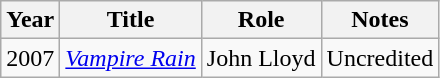<table class="wikitable">
<tr>
<th>Year</th>
<th>Title</th>
<th>Role</th>
<th>Notes</th>
</tr>
<tr>
<td>2007</td>
<td><em><a href='#'>Vampire Rain</a></em></td>
<td>John Lloyd</td>
<td>Uncredited</td>
</tr>
</table>
